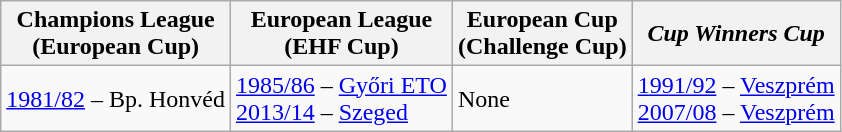<table class="wikitable">
<tr>
<th>Champions League<br>(European Cup)</th>
<th>European League<br>(EHF Cup)</th>
<th>European Cup<br>(Challenge Cup)</th>
<th><em>Cup Winners Cup</em></th>
</tr>
<tr>
<td><a href='#'>1981/82</a> – Bp. Honvéd</td>
<td><a href='#'>1985/86</a> – <a href='#'>Győri ETO</a><br><a href='#'>2013/14</a> – <a href='#'>Szeged</a></td>
<td>None</td>
<td><a href='#'>1991/92</a> – <a href='#'>Veszprém</a><br><a href='#'>2007/08</a> – <a href='#'>Veszprém</a></td>
</tr>
</table>
